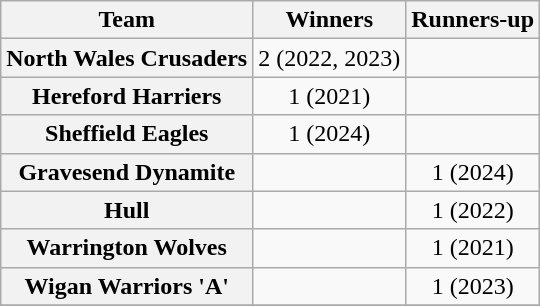<table class="wikitable plainrowheaders" style="text-align:center;">
<tr>
<th>Team</th>
<th>Winners</th>
<th>Runners-up</th>
</tr>
<tr>
<th scope="row"> North Wales Crusaders</th>
<td>2 (2022, 2023)</td>
<td></td>
</tr>
<tr>
<th scope="row">Hereford Harriers</th>
<td>1 (2021)</td>
<td></td>
</tr>
<tr>
<th scope="row"> Sheffield Eagles</th>
<td>1 (2024)</td>
<td></td>
</tr>
<tr>
<th scope="row">Gravesend Dynamite</th>
<td></td>
<td>1 (2024)</td>
</tr>
<tr>
<th scope="row"> Hull</th>
<td></td>
<td>1 (2022)</td>
</tr>
<tr>
<th scope="row"> Warrington Wolves</th>
<td></td>
<td>1 (2021)</td>
</tr>
<tr>
<th scope="row">Wigan Warriors 'A'</th>
<td></td>
<td>1 (2023)</td>
</tr>
<tr>
</tr>
</table>
